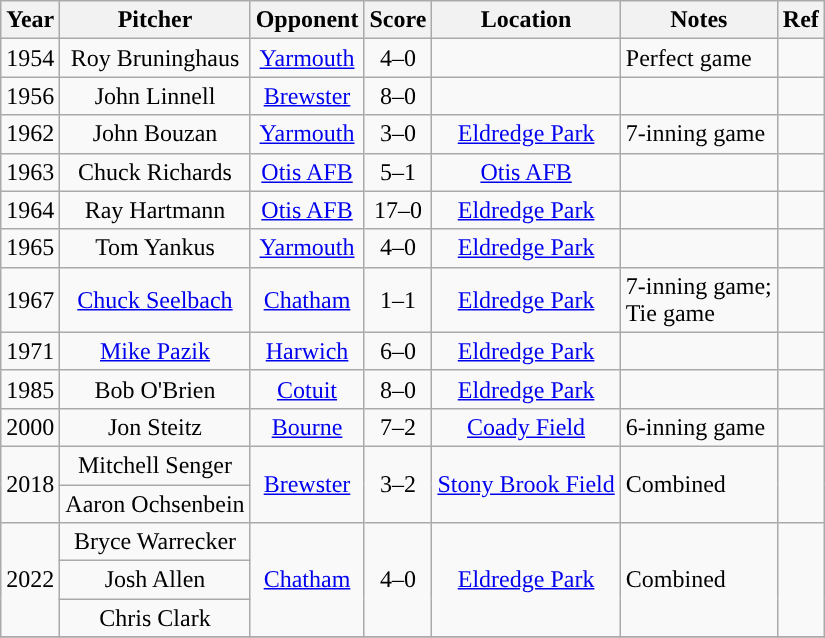<table class="wikitable" style="text-align:center">
<tr>
<th scope="col">Year</th>
<th scope="col">Pitcher</th>
<th scope="col">Opponent</th>
<th scope="col">Score</th>
<th scope="col">Location</th>
<th scope="col">Notes</th>
<th scope="col">Ref</th>
</tr>
<tr>
<td>1954</td>
<td>Roy Bruninghaus</td>
<td><a href='#'>Yarmouth</a></td>
<td>4–0</td>
<td></td>
<td style="text-align:left">Perfect game</td>
<td></td>
</tr>
<tr>
<td>1956</td>
<td>John Linnell</td>
<td><a href='#'>Brewster</a></td>
<td>8–0</td>
<td></td>
<td></td>
<td></td>
</tr>
<tr>
<td>1962</td>
<td>John Bouzan</td>
<td><a href='#'>Yarmouth</a></td>
<td>3–0</td>
<td><a href='#'>Eldredge Park</a></td>
<td style="text-align:left">7-inning game</td>
<td></td>
</tr>
<tr>
<td>1963</td>
<td>Chuck Richards</td>
<td><a href='#'>Otis AFB</a></td>
<td>5–1</td>
<td><a href='#'>Otis AFB</a></td>
<td></td>
<td></td>
</tr>
<tr>
<td>1964</td>
<td>Ray Hartmann</td>
<td><a href='#'>Otis AFB</a></td>
<td>17–0</td>
<td><a href='#'>Eldredge Park</a></td>
<td></td>
<td></td>
</tr>
<tr>
<td>1965</td>
<td>Tom Yankus</td>
<td><a href='#'>Yarmouth</a></td>
<td>4–0</td>
<td><a href='#'>Eldredge Park</a></td>
<td></td>
<td></td>
</tr>
<tr>
<td>1967</td>
<td><a href='#'>Chuck Seelbach</a></td>
<td><a href='#'>Chatham</a></td>
<td>1–1</td>
<td><a href='#'>Eldredge Park</a></td>
<td style="text-align:left">7-inning game;<br>Tie game</td>
<td></td>
</tr>
<tr>
<td>1971</td>
<td><a href='#'>Mike Pazik</a></td>
<td><a href='#'>Harwich</a></td>
<td>6–0</td>
<td><a href='#'>Eldredge Park</a></td>
<td></td>
<td></td>
</tr>
<tr>
<td>1985</td>
<td>Bob O'Brien</td>
<td><a href='#'>Cotuit</a></td>
<td>8–0</td>
<td><a href='#'>Eldredge Park</a></td>
<td></td>
<td></td>
</tr>
<tr>
<td>2000</td>
<td>Jon Steitz</td>
<td><a href='#'>Bourne</a></td>
<td>7–2</td>
<td><a href='#'>Coady Field</a></td>
<td style="text-align:left">6-inning game</td>
<td></td>
</tr>
<tr>
<td rowspan="2">2018</td>
<td>Mitchell Senger</td>
<td rowspan="2"><a href='#'>Brewster</a></td>
<td rowspan="2">3–2</td>
<td rowspan="2"><a href='#'>Stony Brook Field</a></td>
<td style="text-align:left" rowspan="2">Combined</td>
<td rowspan="2"></td>
</tr>
<tr>
<td>Aaron Ochsenbein</td>
</tr>
<tr>
<td rowspan="3">2022</td>
<td>Bryce Warrecker</td>
<td rowspan="3"><a href='#'>Chatham</a></td>
<td rowspan="3">4–0</td>
<td rowspan="3"><a href='#'>Eldredge Park</a></td>
<td style="text-align:left" rowspan="3">Combined</td>
<td rowspan="3"></td>
</tr>
<tr>
<td>Josh Allen</td>
</tr>
<tr>
<td>Chris Clark</td>
</tr>
<tr>
</tr>
</table>
